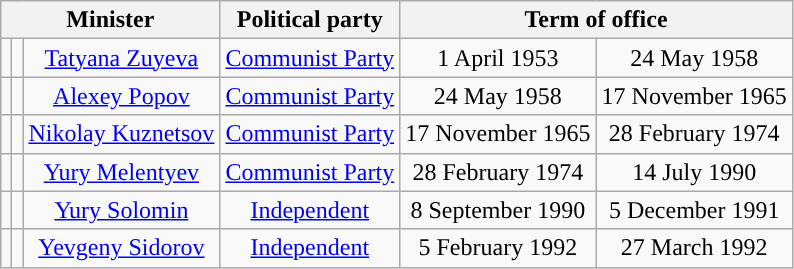<table class="wikitable" style="text-align:center;">
<tr>
<th colspan=3>Minister</th>
<th>Political party</th>
<th colspan=2>Term of office</th>
</tr>
<tr>
<td style="background: "></td>
<td></td>
<td><a href='#'>Tatyana Zuyeva</a></td>
<td><a href='#'>Communist Party</a></td>
<td>1 April 1953</td>
<td>24 May 1958</td>
</tr>
<tr>
<td style="background: "></td>
<td></td>
<td><a href='#'>Alexey Popov</a></td>
<td><a href='#'>Communist Party</a></td>
<td>24 May 1958</td>
<td>17 November 1965</td>
</tr>
<tr>
<td style="background: "></td>
<td></td>
<td><a href='#'>Nikolay Kuznetsov</a></td>
<td><a href='#'>Communist Party</a></td>
<td>17 November 1965</td>
<td>28 February 1974</td>
</tr>
<tr>
<td style="background: "></td>
<td></td>
<td><a href='#'>Yury Melentyev</a></td>
<td><a href='#'>Communist Party</a></td>
<td>28 February 1974</td>
<td>14 July 1990</td>
</tr>
<tr>
<td style="background: "></td>
<td></td>
<td><a href='#'>Yury Solomin</a></td>
<td><a href='#'>Independent</a></td>
<td>8 September 1990</td>
<td>5 December 1991</td>
</tr>
<tr>
<td style="background: "></td>
<td></td>
<td><a href='#'>Yevgeny Sidorov</a></td>
<td><a href='#'>Independent</a></td>
<td>5 February 1992</td>
<td>27 March 1992</td>
</tr>
</table>
